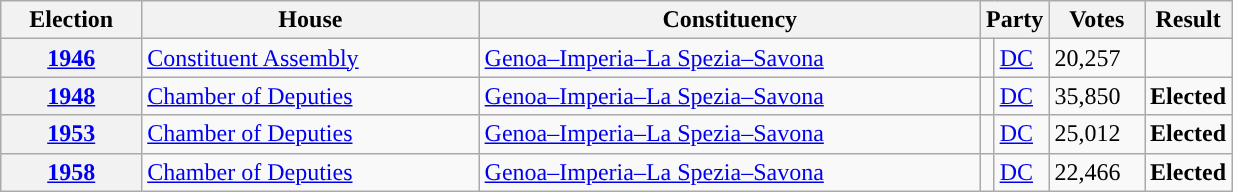<table class=wikitable style="width:65%; border:1px #AAAAFF solid">
<tr>
<th width=12%>Election</th>
<th width=30%>House</th>
<th width=45%>Constituency</th>
<th width=5% colspan="2">Party</th>
<th width=12%>Votes</th>
<th width=12%>Result</th>
</tr>
<tr>
<th><a href='#'>1946</a></th>
<td><a href='#'>Constituent Assembly</a></td>
<td><a href='#'>Genoa–Imperia–La Spezia–Savona</a></td>
<td></td>
<td><a href='#'>DC</a></td>
<td>20,257</td>
<td></td>
</tr>
<tr>
<th><a href='#'>1948</a></th>
<td><a href='#'>Chamber of Deputies</a></td>
<td><a href='#'>Genoa–Imperia–La Spezia–Savona</a></td>
<td></td>
<td><a href='#'>DC</a></td>
<td>35,850</td>
<td> <strong>Elected</strong></td>
</tr>
<tr>
<th><a href='#'>1953</a></th>
<td><a href='#'>Chamber of Deputies</a></td>
<td><a href='#'>Genoa–Imperia–La Spezia–Savona</a></td>
<td></td>
<td><a href='#'>DC</a></td>
<td>25,012</td>
<td> <strong>Elected</strong></td>
</tr>
<tr>
<th><a href='#'>1958</a></th>
<td><a href='#'>Chamber of Deputies</a></td>
<td><a href='#'>Genoa–Imperia–La Spezia–Savona</a></td>
<td></td>
<td><a href='#'>DC</a></td>
<td>22,466</td>
<td> <strong>Elected</strong></td>
</tr>
</table>
